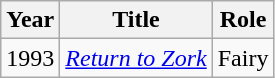<table class="wikitable sortable">
<tr>
<th>Year</th>
<th>Title</th>
<th>Role</th>
</tr>
<tr>
<td>1993</td>
<td><em><a href='#'>Return to Zork</a></em></td>
<td>Fairy</td>
</tr>
</table>
